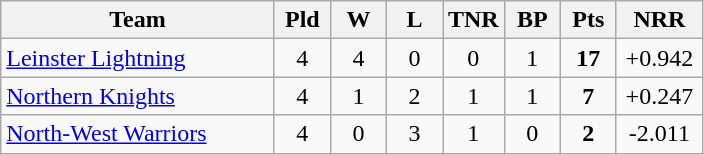<table class="wikitable" style="text-align:center;">
<tr>
<th width=175>Team</th>
<th style="width:30px;" abbr="Played">Pld</th>
<th style="width:30px;" abbr="Won">W</th>
<th style="width:30px;" abbr="Lost">L</th>
<th style="width:30px;" abbr="Tied/No Result">TNR</th>
<th style="width:30px;" abbr="Bonus Points">BP</th>
<th style="width:30px;" abbr="Points">Pts</th>
<th style="width:50px;" abbr="Net Run Rate">NRR</th>
</tr>
<tr style="background:#f9f9f9;">
<td style="text-align:left;"><a href='#'>Leinster Lightning</a></td>
<td>4</td>
<td>4</td>
<td>0</td>
<td>0</td>
<td>1</td>
<td><strong>17</strong></td>
<td>+0.942</td>
</tr>
<tr style="background:#f9f9f9;">
<td style="text-align:left;"><a href='#'>Northern Knights</a></td>
<td>4</td>
<td>1</td>
<td>2</td>
<td>1</td>
<td>1</td>
<td><strong>7</strong></td>
<td>+0.247</td>
</tr>
<tr style="background:#f9f9f9;">
<td style="text-align:left;"><a href='#'>North-West Warriors</a></td>
<td>4</td>
<td>0</td>
<td>3</td>
<td>1</td>
<td>0</td>
<td><strong>2</strong></td>
<td>-2.011</td>
</tr>
</table>
